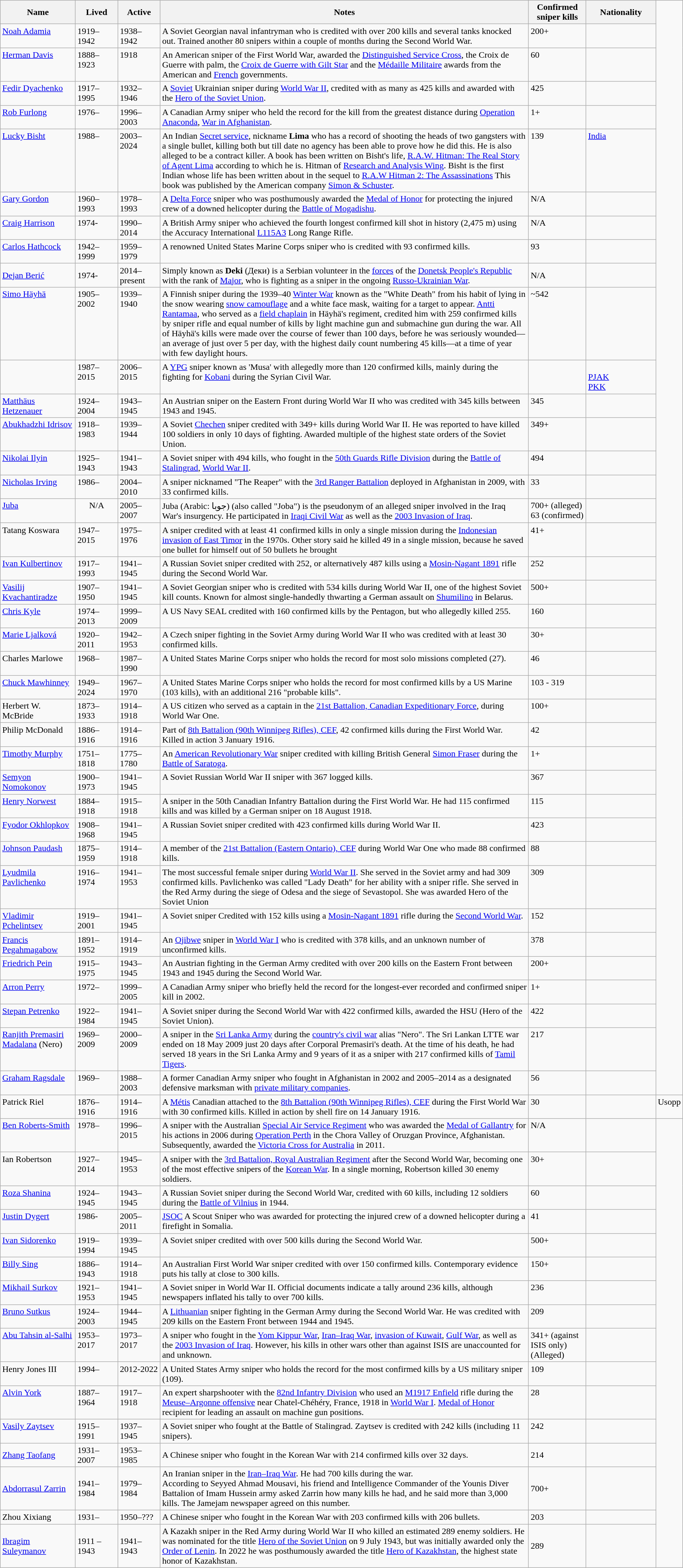<table class="wikitable sortable">
<tr>
<th width="130pt">Name</th>
<th width=70>Lived</th>
<th width=70>Active</th>
<th class="unsortable">Notes</th>
<th data-sort-type="number">Confirmed<br>sniper kills</th>
<th width="120pt">Nationality</th>
</tr>
<tr style="vertical-align: top;">
<td data-sort-value="Adamia, Noah Petrovich"><a href='#'>Noah Adamia</a></td>
<td>1919–1942</td>
<td>1938–1942</td>
<td>A Soviet Georgian naval infantryman who is credited with over 200 kills and several tanks knocked out. Trained another 80 snipers within a couple of months during the Second World War.</td>
<td data-sort-value="200.200">200+</td>
<td></td>
</tr>
<tr style="vertical-align: top;">
<td data-sort-value="Davis, Herman"><a href='#'>Herman Davis</a></td>
<td>1888–1923</td>
<td>1918</td>
<td>An American sniper of the First World War, awarded the <a href='#'>Distinguished Service Cross</a>, the Croix de Guerre with palm, the <a href='#'>Croix de Guerre with Gilt Star</a> and the <a href='#'>Médaille Militaire</a> awards from the American and <a href='#'>French</a> governments.</td>
<td>60</td>
<td></td>
</tr>
<tr style="vertical-align: top;">
<td data-sort-value="Dyachenko, Fedir"><a href='#'>Fedir Dyachenko</a></td>
<td>1917–1995</td>
<td>1932–1946</td>
<td>A <a href='#'>Soviet</a> Ukrainian sniper during <a href='#'>World War II</a>, credited with as many as 425 kills and awarded with the <a href='#'>Hero of the Soviet Union</a>.</td>
<td>425</td>
<td></td>
</tr>
<tr style="vertical-align: top;">
<td data-sort-value="Furlong, Rob"><a href='#'>Rob Furlong</a></td>
<td>1976–</td>
<td>1996–2003</td>
<td>A Canadian Army sniper who held the record for the kill from the greatest distance during <a href='#'>Operation Anaconda</a>, <a href='#'>War in Afghanistan</a>.</td>
<td data-sort-value="1.1">1+</td>
<td></td>
</tr>
<tr style="vertical-align: top;">
<td data-sort-value="Furlong, Rob"><a href='#'>Lucky Bisht</a></td>
<td>1988–</td>
<td>2003–2024</td>
<td>An Indian <a href='#'>Secret service</a>, nickname <strong>Lima</strong> who has a record of shooting the heads of two gangsters with a single bullet, killing both but till date no agency has been able to prove how he did this. He is also alleged to be a contract killer. A book has been written on Bisht's life, <a href='#'>R.A.W. Hitman: The Real Story of Agent Lima</a> according to which he is. Hitman of <a href='#'>Research and Analysis Wing</a>. Bisht is the first Indian whose life has been written about in the sequel to <a href='#'>R.A.W Hitman 2: The Assassinations</a> This book was published by the American company <a href='#'>Simon & Schuster</a>.</td>
<td data-sort-value="1.1">139</td>
<td> <a href='#'>India</a></td>
</tr>
<tr style="vertical-align: top;">
<td data-sort-value="Gordon, Gary"><a href='#'>Gary Gordon</a></td>
<td>1960–1993</td>
<td>1978–1993</td>
<td>A <a href='#'>Delta Force</a> sniper who was posthumously awarded the <a href='#'>Medal of Honor</a> for protecting the injured crew of a downed helicopter during the <a href='#'>Battle of Mogadishu</a>.</td>
<td data-sort-value="0">N/A</td>
<td></td>
</tr>
<tr style="vertical-align: top;">
<td data-ocrt-value="Harrison, Craig"><a href='#'>Craig Harrison</a></td>
<td>1974-</td>
<td>1990–2014</td>
<td>A British Army sniper who achieved the fourth longest confirmed kill shot in history (2,475 m) using the Accuracy International <a href='#'>L115A3</a> Long Range Rifle.</td>
<td data-sort-value="0">N/A</td>
<td></td>
</tr>
<tr style="vertical-align: top;">
<td data-sort-value="Hathcock, Carlos"><a href='#'>Carlos Hathcock</a></td>
<td>1942–1999</td>
<td>1959–1979</td>
<td>A renowned United States Marine Corps sniper who is credited with 93 confirmed kills.</td>
<td>93</td>
<td></td>
</tr>
<tr>
<td><a href='#'>Dejan Berić</a></td>
<td>1974-</td>
<td>2014–present</td>
<td>Simply known as <strong>Deki</strong> (Деки) is a Serbian volunteer in the <a href='#'>forces</a> of the <a href='#'>Donetsk People's Republic</a> with the rank of <a href='#'>Major</a>, who is fighting as a sniper in the ongoing <a href='#'>Russo-Ukrainian War</a>.</td>
<td>N/A</td>
<td></td>
</tr>
<tr style="vertical-align: top;">
<td data-sort-value="Häyhä, Simo"><a href='#'>Simo Häyhä</a></td>
<td>1905–2002</td>
<td>1939–1940</td>
<td>A Finnish sniper during the 1939–40 <a href='#'>Winter War</a> known as the "White Death" from his habit of lying in the snow wearing <a href='#'>snow camouflage</a> and a white face mask, waiting for a target to appear. <a href='#'>Antti Rantamaa</a>, who served as a <a href='#'>field chaplain</a> in Häyhä's regiment, credited him with 259 confirmed kills by sniper rifle and equal number of kills by light machine gun and submachine gun during the war. All of Häyhä's kills were made over the course of fewer than 100 days, before he was seriously wounded—an average of just over 5 per day, with the highest daily count numbering 45 kills—at a time of year with few daylight hours.</td>
<td data-sort-value="505">~542</td>
<td></td>
</tr>
<tr style="vertical-align: top;">
<td data-sort-value="Herdem, Musa"></td>
<td>1987–2015</td>
<td>2006–2015</td>
<td>A <a href='#'>YPG</a> sniper known as 'Musa' with allegedly more than 120 confirmed kills, mainly during the fighting for <a href='#'>Kobani</a> during the Syrian Civil War.</td>
<td></td>
<td><br> <a href='#'>PJAK</a><br> <a href='#'>PKK</a></td>
</tr>
<tr style="vertical-align: top;">
<td data-sort-value="Hetzenauer, Matthäus"><a href='#'>Matthäus Hetzenauer</a></td>
<td>1924–2004</td>
<td>1943–1945</td>
<td>An Austrian sniper on the Eastern Front during World War II who was credited with 345 kills between 1943 and 1945.</td>
<td>345</td>
<td></td>
</tr>
<tr style="vertical-align: top;">
<td data-sort-value="Idrisov, Abukhadzhi"><a href='#'>Abukhadzhi Idrisov</a></td>
<td>1918–1983</td>
<td>1939–1944</td>
<td>A Soviet <a href='#'>Chechen</a> sniper credited with 349+ kills during World War II. He was reported to have killed 100 soldiers in only 10 days of fighting. Awarded multiple of the highest state orders of the Soviet Union.</td>
<td data-sort-value="349.1">349+</td>
<td></td>
</tr>
<tr style="vertical-align: top;">
<td data-sort-value="Ilyin, Nikolay Yakovlevich"><a href='#'>Nikolai Ilyin</a></td>
<td>1925–1943</td>
<td>1941–1943</td>
<td>A Soviet sniper with 494 kills, who fought in the <a href='#'>50th Guards Rifle Division</a> during the <a href='#'>Battle of Stalingrad</a>, <a href='#'>World War II</a>.</td>
<td>494</td>
<td></td>
</tr>
<tr style="vertical-align: top;">
<td data-sort-value= Irving, Nicholas><a href='#'>Nicholas Irving</a></td>
<td>1986–</td>
<td>2004–2010</td>
<td>A sniper nicknamed "The Reaper" with the <a href='#'>3rd Ranger Battalion</a> deployed in Afghanistan in 2009, with 33 confirmed kills.</td>
<td>33</td>
<td></td>
</tr>
<tr style="vertical-align: top;">
<td><a href='#'>Juba</a></td>
<td style="text-align: center;">N/A</td>
<td>2005–2007</td>
<td>Juba (Arabic: جوبا) (also called "Joba") is the pseudonym of an alleged sniper involved in the Iraq War's insurgency. He participated in <a href='#'>Iraqi Civil War</a> as well as the <a href='#'>2003 Invasion of Iraq</a>.</td>
<td data-sort-value="37.1">700+ (alleged)<br>63 (confirmed)</td>
<td></td>
</tr>
<tr style="vertical-align: top;">
<td data-sort-value="Koswara, Tatang">Tatang Koswara</td>
<td>1947–2015</td>
<td>1975–1976</td>
<td>A sniper credited with at least 41 confirmed kills in only a single mission during the <a href='#'>Indonesian invasion of East Timor</a> in the 1970s. Other story said he killed 49 in a single mission, because he saved one bullet for himself out of 50 bullets he brought </td>
<td>41+</td>
<td></td>
</tr>
<tr style="vertical-align: top;">
<td data-sort-value="Kulbertinov, Ivan"><a href='#'>Ivan Kulbertinov</a></td>
<td>1917–1993</td>
<td>1941–1945</td>
<td>A Russian Soviet sniper credited with 252, or alternatively 487 kills using a <a href='#'>Mosin-Nagant 1891</a> rifle during the Second World War.</td>
<td>252</td>
<td></td>
</tr>
<tr style="vertical-align: top;">
<td data-sort-value="Kvachantiradze, Vasilij"><a href='#'>Vasilij Kvachantiradze</a></td>
<td>1907–1950</td>
<td>1941–1945</td>
<td>A Soviet Georgian sniper who is credited with 534 kills during World War II, one of the highest Soviet kill counts. Known for almost single-handedly thwarting a German assault on <a href='#'>Shumilino</a> in Belarus.</td>
<td data-sort-value="500.1">500+</td>
<td></td>
</tr>
<tr style="vertical-align: top;">
<td data-sort-value="Kyle, Chris"><a href='#'>Chris Kyle</a></td>
<td>1974–2013</td>
<td>1999–2009</td>
<td>A US Navy SEAL credited with 160 confirmed kills by the Pentagon, but who allegedly killed 255.</td>
<td>160</td>
<td></td>
</tr>
<tr style="vertical-align: top;">
<td data-sort-value="Ljalková, Marie"><a href='#'>Marie Ljalková</a></td>
<td>1920–2011</td>
<td>1942–1953</td>
<td>A Czech sniper fighting in the Soviet Army during World War II who was credited with at least 30 confirmed kills.</td>
<td data-sort-value="30.1">30+</td>
<td></td>
</tr>
<tr style="vertical-align: top;">
<td data-sort-value="Marlowe, Charles">Charles Marlowe</td>
<td>1968–</td>
<td>1987–1990</td>
<td>A United States Marine Corps sniper who holds the record for most solo missions completed (27).</td>
<td>46</td>
<td></td>
</tr>
<tr style="vertical-align: top;">
<td data-sort-value="Mawhinney, Chuck"><a href='#'>Chuck Mawhinney</a></td>
<td>1949–2024</td>
<td>1967–1970</td>
<td>A United States Marine Corps sniper who holds the record for most confirmed kills by a US Marine (103 kills), with an additional 216 "probable kills".</td>
<td>103 - 319</td>
<td></td>
</tr>
<tr style="vertical-align: top;">
<td data-sort-value="McBride, Herbert W.">Herbert W. McBride</td>
<td>1873–1933</td>
<td>1914–1918</td>
<td>A US citizen who served as a captain in the <a href='#'>21st Battalion, Canadian Expeditionary Force</a>, during World War One.</td>
<td data-sort-value="100.1">100+</td>
<td></td>
</tr>
<tr style="vertical-align: top;">
<td data-sort-value="McDonald, Philip">Philip McDonald</td>
<td>1886–1916</td>
<td>1914–1916</td>
<td>Part of <a href='#'>8th Battalion (90th Winnipeg Rifles), CEF</a>, 42 confirmed kills during the First World War. Killed in action 3 January 1916.</td>
<td>42</td>
<td></td>
</tr>
<tr style="vertical-align: top;">
<td data-sort-value="Murphy, Timothy"><a href='#'>Timothy Murphy</a></td>
<td>1751–1818</td>
<td>1775–1780</td>
<td>An <a href='#'>American Revolutionary War</a> sniper credited with killing British General <a href='#'>Simon Fraser</a> during the <a href='#'>Battle of Saratoga</a>.</td>
<td data-sort-value="1.1">1+</td>
<td></td>
</tr>
<tr style="vertical-align: top;">
<td data-sort-value="Nomokonov, Semyon"><a href='#'>Semyon Nomokonov</a></td>
<td>1900–1973</td>
<td>1941–1945</td>
<td>A Soviet Russian World War II sniper with 367 logged kills.</td>
<td>367</td>
<td></td>
</tr>
<tr style="vertical-align: top;">
<td data-sort-value="Norwest, Henry"><a href='#'>Henry Norwest</a></td>
<td>1884–1918</td>
<td>1915–1918</td>
<td>A sniper in the 50th Canadian Infantry Battalion during the First World War. He had 115 confirmed kills and was killed by a German sniper on 18 August 1918.</td>
<td>115</td>
<td></td>
</tr>
<tr style="vertical-align: top;">
<td data-sort-value="Okhlopkov, Fyodor"><a href='#'>Fyodor Okhlopkov</a></td>
<td>1908–1968</td>
<td>1941–1945</td>
<td>A Russian Soviet sniper credited with 423 confirmed kills during World War II.</td>
<td>423</td>
<td></td>
</tr>
<tr style="vertical-align: top;">
<td data-sort-value="Paudash, Johnson"><a href='#'>Johnson Paudash</a></td>
<td>1875–1959</td>
<td>1914–1918</td>
<td>A member of the <a href='#'>21st Battalion (Eastern Ontario), CEF</a> during World War One who made 88 confirmed kills.</td>
<td>88</td>
<td></td>
</tr>
<tr style="vertical-align: top;">
<td data-sort-value="Pavlichenko, Lyudmila"><a href='#'>Lyudmila Pavlichenko</a></td>
<td>1916–1974</td>
<td>1941–1953</td>
<td>The most successful female sniper during <a href='#'>World War II</a>. She served in the Soviet army and had 309 confirmed kills. Pavlichenko was called "Lady Death" for her ability with a sniper rifle. She served in the Red Army during the siege of Odesa and the siege of Sevastopol. She was awarded Hero of the Soviet Union</td>
<td>309</td>
<td></td>
</tr>
<tr style="vertical-align: top;">
<td data-sort-value="Pchelintsev, Vladimir"><a href='#'>Vladimir Pchelintsev</a></td>
<td>1919–2001</td>
<td>1941–1945</td>
<td>A Soviet sniper Credited with 152 kills using a <a href='#'>Mosin-Nagant 1891</a> rifle during the <a href='#'>Second World War</a>.</td>
<td>152</td>
<td></td>
</tr>
<tr style="vertical-align: top;">
<td data-sort-value="Pegahmagabow, Francis"><a href='#'>Francis Pegahmagabow</a></td>
<td>1891–1952</td>
<td>1914–1919</td>
<td>An <a href='#'>Ojibwe</a> sniper in <a href='#'>World War I</a> who is credited with 378 kills, and an unknown number of unconfirmed kills.</td>
<td>378</td>
<td></td>
</tr>
<tr style="vertical-align: top;">
<td data-sort-value="Pein, Friedrich"><a href='#'>Friedrich Pein</a></td>
<td>1915–1975</td>
<td>1943–1945</td>
<td>An Austrian fighting in the German Army credited with over 200 kills on the Eastern Front between 1943 and 1945 during the Second World War.</td>
<td data-sort-value="200.1">200+</td>
<td></td>
</tr>
<tr style="vertical-align: top;">
<td data-sort-value="Perry, Arron"><a href='#'>Arron Perry</a></td>
<td>1972–</td>
<td>1999–2005</td>
<td>A Canadian Army sniper who briefly held the record for the longest-ever recorded and confirmed sniper kill in 2002.</td>
<td data-sort-value="1.1">1+</td>
<td></td>
</tr>
<tr style="vertical-align: top;">
<td data-sort-value="Petrenko, Stepan"><a href='#'>Stepan Petrenko</a></td>
<td>1922–1984</td>
<td>1941–1945</td>
<td>A Soviet sniper during the Second World War with 422 confirmed kills, awarded the HSU (Hero of the Soviet Union).</td>
<td>422</td>
<td></td>
</tr>
<tr style="vertical-align: top;">
<td data-sort-value="Premasiri Madalana, Ranjith"><a href='#'>Ranjith Premasiri Madalana</a> (Nero)</td>
<td>1969–2009</td>
<td>2000–2009</td>
<td>A sniper in the <a href='#'>Sri Lanka Army</a> during the <a href='#'>country's civil war</a> alias "Nero". The Sri Lankan LTTE war ended on 18 May 2009 just 20 days after Corporal Premasiri's death. At the time of his death, he had served 18 years in the Sri Lanka Army and 9 years of it as a sniper with 217 confirmed kills of <a href='#'>Tamil Tigers</a>.</td>
<td>217</td>
<td></td>
</tr>
<tr style="vertical-align: top;">
<td data-sort-value="Ragsdale, Graham"><a href='#'>Graham Ragsdale</a></td>
<td>1969–</td>
<td>1988–2003</td>
<td>A former Canadian Army sniper who fought in Afghanistan in 2002 and 2005–2014 as a designated defensive marksman with <a href='#'>private military companies</a>.</td>
<td>56</td>
<td></td>
</tr>
<tr style="vertical-align: top;">
<td data-sort-value="Riel, Patrick">Patrick Riel</td>
<td>1876–1916</td>
<td>1914–1916</td>
<td>A <a href='#'>Métis</a> Canadian attached to the <a href='#'>8th Battalion (90th Winnipeg Rifles), CEF</a> during the First World War with 30 confirmed kills. Killed in action by shell fire on 14 January 1916.</td>
<td>30</td>
<td></td>
<td data-sort-value="Usopp">Usopp</td>
</tr>
<tr style="vertical-align: top;">
<td data-sort-value="Roberts-Smith, Ben"><a href='#'>Ben Roberts-Smith</a></td>
<td>1978–</td>
<td>1996–2015</td>
<td>A sniper with the Australian <a href='#'>Special Air Service Regiment</a> who was awarded the <a href='#'>Medal of Gallantry</a> for his actions in 2006 during <a href='#'>Operation Perth</a> in the Chora Valley of Oruzgan Province, Afghanistan. Subsequently, awarded the <a href='#'>Victoria Cross for Australia</a> in 2011.</td>
<td data-sort-value="0">N/A</td>
<td></td>
</tr>
<tr style="vertical-align: top;">
<td data-sort-value="Robertson, Ian">Ian Robertson</td>
<td>1927–2014</td>
<td>1945–1953</td>
<td>A sniper with the <a href='#'>3rd Battalion, Royal Australian Regiment</a> after the Second World War, becoming one of the most effective snipers of the <a href='#'>Korean War</a>. In a single morning, Robertson killed 30 enemy soldiers.</td>
<td data-sort-value="30.1">30+</td>
<td></td>
</tr>
<tr style="vertical-align: top;">
<td data-sort-value="Shanina, Roza"><a href='#'>Roza Shanina</a></td>
<td>1924–1945</td>
<td>1943–1945</td>
<td>A Russian Soviet sniper during the Second World War, credited with 60 kills, including 12 soldiers during the <a href='#'>Battle of Vilnius</a> in 1944.</td>
<td>60</td>
<td></td>
</tr>
<tr style="vertical-align: top;">
<td><a href='#'>Justin Dygert</a></td>
<td>1986-</td>
<td>2005–2011</td>
<td><a href='#'>JSOC</a> A Scout Sniper who was awarded for protecting the injured crew of a downed helicopter during a firefight in Somalia.</td>
<td data-sort-value="0">41</td>
<td></td>
</tr>
<tr style="vertical-align: top;">
<td data-sort-value="Sidorenko, Ivan"><a href='#'>Ivan Sidorenko</a></td>
<td>1919–1994</td>
<td>1939–1945</td>
<td>A Soviet sniper credited with over 500 kills during the Second World War.</td>
<td data-sort-value="500.1">500+</td>
<td></td>
</tr>
<tr style="vertical-align: top;">
<td data-sort-value="Sing, Billy"><a href='#'>Billy Sing</a></td>
<td>1886–1943</td>
<td>1914–1918</td>
<td>An Australian First World War sniper credited with over 150 confirmed kills. Contemporary evidence puts his tally at close to 300 kills.</td>
<td data-sort-value="150.1">150+</td>
<td></td>
</tr>
<tr style="vertical-align: top;">
<td data-sort-value="Surkov, Mikhail"><a href='#'>Mikhail Surkov</a></td>
<td>1921–1953</td>
<td>1941–1945</td>
<td>A Soviet sniper in World War II. Official documents indicate a tally around 236 kills, although newspapers inflated his tally to over 700 kills.</td>
<td>236</td>
<td></td>
</tr>
<tr style="vertical-align: top;">
<td data-sort-value="Sutkus, Bruno"><a href='#'>Bruno Sutkus</a></td>
<td>1924–2003</td>
<td>1944–1945</td>
<td>A <a href='#'>Lithuanian</a> sniper fighting in the German Army during the Second World War. He was credited with 209 kills on the Eastern Front between 1944 and 1945.</td>
<td>209</td>
<td></td>
</tr>
<tr style="vertical-align: top;">
<td data-sort-value="Tahseen, Abu"><a href='#'>Abu Tahsin al-Salhi</a></td>
<td>1953–2017</td>
<td>1973–2017</td>
<td>A sniper who fought in the <a href='#'>Yom Kippur War</a>, <a href='#'>Iran–Iraq War</a>, <a href='#'>invasion of Kuwait</a>, <a href='#'>Gulf War</a>, as well as the <a href='#'>2003 Invasion of Iraq</a>. However, his kills in other wars other than against ISIS are unaccounted for and unknown.</td>
<td data-sort-value="341.1">341+ (against ISIS only) (Alleged)</td>
<td></td>
</tr>
<tr style="vertical-align: top;">
<td data-sort-value="Jones III, Henry">Henry Jones III</td>
<td>1994–</td>
<td>2012-2022</td>
<td>A United States Army sniper who holds the record for the most confirmed kills by a US military sniper (109).</td>
<td>109</td>
<td></td>
</tr>
<tr style="vertical-align: top;">
<td data-sort-value="York, Alvin C."><a href='#'>Alvin York</a></td>
<td>1887–1964</td>
<td>1917–1918</td>
<td>An expert sharpshooter with the <a href='#'>82nd Infantry Division</a> who used an <a href='#'>M1917 Enfield</a> rifle during the <a href='#'>Meuse–Argonne offensive</a> near Chatel-Chéhéry, France, 1918 in <a href='#'>World War I</a>. <a href='#'>Medal of Honor</a> recipient for leading an assault on machine gun positions.</td>
<td>28</td>
<td></td>
</tr>
<tr style="vertical-align: top;">
<td data-sort-value="Zaytsev, Vasily"><a href='#'>Vasily Zaytsev</a></td>
<td>1915–1991</td>
<td>1937–1945</td>
<td>A Soviet sniper who fought at the Battle of Stalingrad. Zaytsev is credited with 242 kills (including 11 snipers).</td>
<td>242</td>
<td></td>
</tr>
<tr>
<td data-sort-value="Zhang, Taofang"><a href='#'>Zhang Taofang</a></td>
<td>1931–2007</td>
<td>1953–1985</td>
<td>A Chinese sniper who fought in the Korean War with 214 confirmed kills over 32 days.</td>
<td>214</td>
<td></td>
</tr>
<tr>
<td><a href='#'>Abdorrasul Zarrin</a></td>
<td>1941–1984</td>
<td>1979–1984</td>
<td>An Iranian sniper in the <a href='#'>Iran–Iraq War</a>. He had 700 kills during the war.<br>According to Seyyed Ahmad Mousavi, his friend and Intelligence Commander of the Younis Diver Battalion of Imam Hussein army asked Zarrin how many kills he had, and he said more than 3,000 kills. The Jamejam newspaper agreed on this number.</td>
<td>700+</td>
<td></td>
</tr>
<tr style="vertical-align: top;">
<td data-sort-value="邹习祥">Zhou Xixiang</td>
<td>1931–</td>
<td>1950–???</td>
<td>A Chinese sniper who fought in the Korean War with 203 confirmed kills with 206 bullets.</td>
<td>203</td>
<td></td>
</tr>
<tr>
<td><a href='#'>Ibragim Suleymanov</a></td>
<td>1911 – 1943</td>
<td>1941–1943</td>
<td>A Kazakh sniper in the Red Army during World War II who killed an estimated 289 enemy soldiers. He was nominated for the title <a href='#'>Hero of the Soviet Union</a> on 9 July 1943, but was initially awarded only the <a href='#'>Order of Lenin</a>. In 2022 he was posthumously awarded the title <a href='#'>Hero of Kazakhstan</a>, the highest state honor of Kazakhstan.</td>
<td>289</td>
<td></td>
</tr>
</table>
